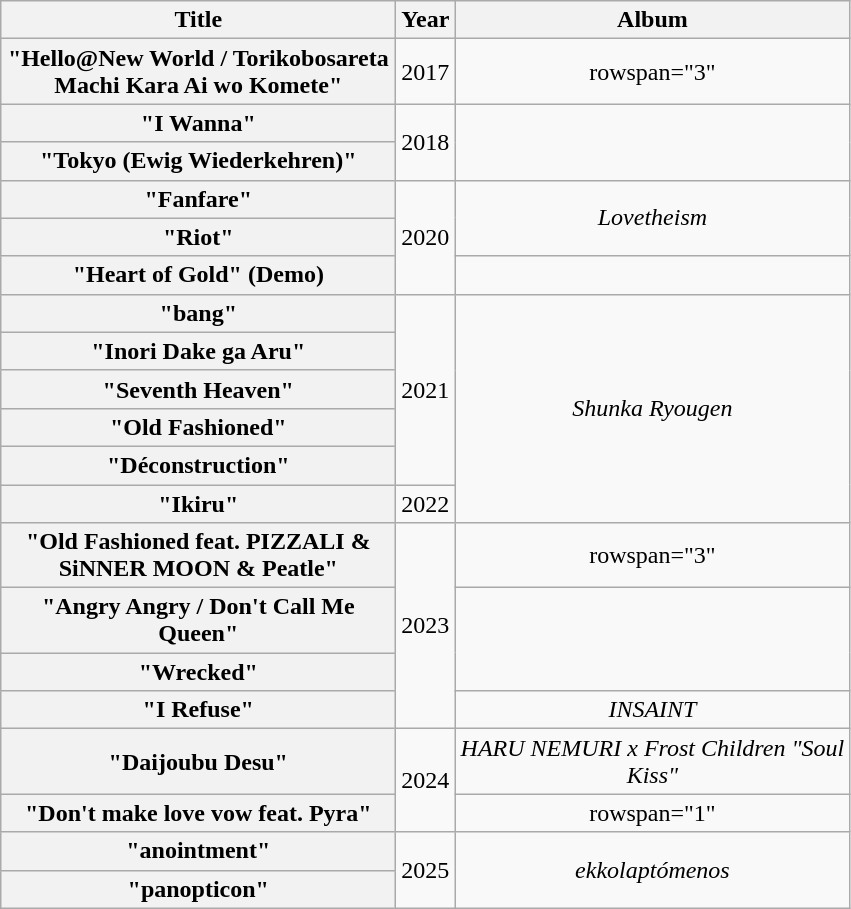<table class="wikitable plainrowheaders" style="text-align:center;">
<tr>
<th style="width:16em;">Title</th>
<th>Year</th>
<th style="width:16em;">Album</th>
</tr>
<tr>
<th scope="row">"Hello@New World / Torikobosareta Machi Kara Ai wo Komete"</th>
<td>2017</td>
<td>rowspan="3" </td>
</tr>
<tr>
<th scope="row">"I Wanna"</th>
<td rowspan="2">2018</td>
</tr>
<tr>
<th scope="row">"Tokyo (Ewig Wiederkehren)"</th>
</tr>
<tr>
<th scope="row">"Fanfare"</th>
<td rowspan="3">2020</td>
<td rowspan="2"><em>Lovetheism</em></td>
</tr>
<tr>
<th scope="row">"Riot"</th>
</tr>
<tr>
<th scope="row">"Heart of Gold" (Demo)</th>
<td></td>
</tr>
<tr>
<th scope="row">"bang"</th>
<td rowspan="5">2021</td>
<td rowspan="6"><em>Shunka Ryougen</em></td>
</tr>
<tr>
<th scope="row">"Inori Dake ga Aru"</th>
</tr>
<tr>
<th scope="row">"Seventh Heaven"</th>
</tr>
<tr>
<th scope="row">"Old Fashioned"</th>
</tr>
<tr>
<th scope="row">"Déconstruction"</th>
</tr>
<tr>
<th scope="row">"Ikiru"</th>
<td>2022</td>
</tr>
<tr>
<th scope="row">"Old Fashioned feat. PIZZALI & SiNNER MOON & Peatle"</th>
<td rowspan="4">2023</td>
<td>rowspan="3" </td>
</tr>
<tr>
<th scope="row">"Angry Angry / Don't Call Me Queen" </th>
</tr>
<tr>
<th scope="row">"Wrecked"</th>
</tr>
<tr>
<th scope="row">"I Refuse"</th>
<td rowspan="1"><em>INSAINT</em></td>
</tr>
<tr>
<th scope="row">"Daijoubu Desu"</th>
<td rowspan="2">2024</td>
<td rowspan="1"><em>HARU NEMURI x Frost Children "Soul Kiss"</em></td>
</tr>
<tr>
<th scope="row">"Don't make love vow feat. Pyra"</th>
<td>rowspan="1" </td>
</tr>
<tr>
<th scope="row">"anointment"</th>
<td rowspan="2">2025</td>
<td rowspan="2"><em>ekkolaptómenos</em></td>
</tr>
<tr>
<th scope="row">"panopticon"</th>
</tr>
</table>
